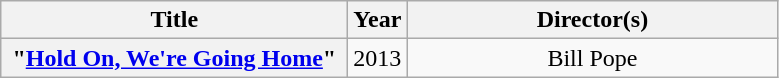<table class="wikitable plainrowheaders" style="text-align:center;">
<tr>
<th scope="col" style="width:14em;">Title</th>
<th scope="col" style="width:1em;">Year</th>
<th scope="col" style="width:15em;">Director(s)</th>
</tr>
<tr>
<th scope="row">"<a href='#'>Hold On, We're Going Home</a>"<br></th>
<td>2013</td>
<td>Bill Pope</td>
</tr>
</table>
